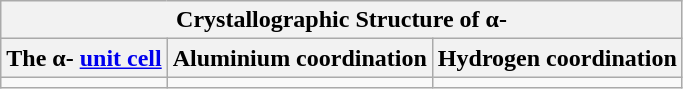<table class="wikitable" width="auto" style="text-align: center">
<tr>
<th colspan="6">Crystallographic Structure of α-</th>
</tr>
<tr style="background:#efefef;">
<th>The α- <a href='#'>unit cell</a></th>
<th>Aluminium coordination</th>
<th>Hydrogen coordination</th>
</tr>
<tr>
<td style="text-align:left;"></td>
<td style="text-align:left;"></td>
<td style="text-align:center;"></td>
</tr>
</table>
